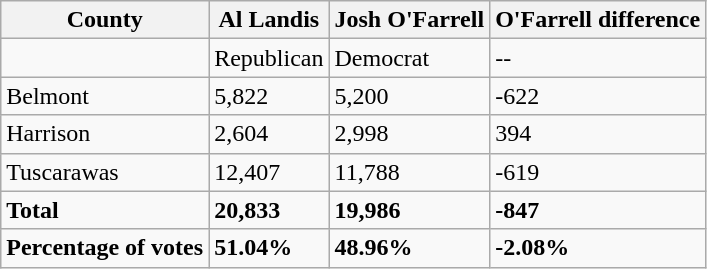<table class="wikitable">
<tr>
<th>County</th>
<th>Al Landis</th>
<th>Josh O'Farrell</th>
<th>O'Farrell difference</th>
</tr>
<tr>
<td></td>
<td>Republican</td>
<td>Democrat</td>
<td>--</td>
</tr>
<tr>
<td>Belmont</td>
<td>5,822</td>
<td>5,200</td>
<td>-622</td>
</tr>
<tr>
<td>Harrison</td>
<td>2,604</td>
<td>2,998</td>
<td>394</td>
</tr>
<tr>
<td>Tuscarawas</td>
<td>12,407</td>
<td>11,788</td>
<td>-619</td>
</tr>
<tr>
<td><strong>Total</strong></td>
<td><strong>20,833</strong></td>
<td><strong>19,986</strong></td>
<td><strong>-847</strong></td>
</tr>
<tr>
<td><strong>Percentage of votes</strong></td>
<td><strong>51.04%</strong></td>
<td><strong>48.96%</strong></td>
<td><strong>-2.08%</strong></td>
</tr>
</table>
